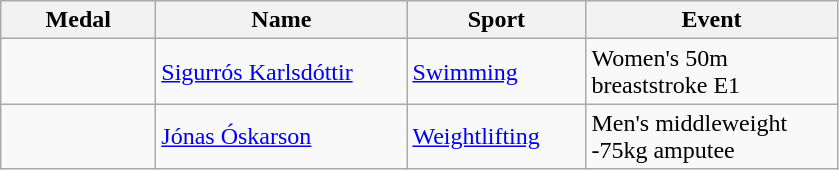<table class="wikitable">
<tr>
<th style="width:6em">Medal</th>
<th style="width:10em">Name</th>
<th style="width:7em">Sport</th>
<th style="width:10em">Event</th>
</tr>
<tr>
<td></td>
<td><a href='#'>Sigurrós Karlsdóttir</a></td>
<td><a href='#'>Swimming</a></td>
<td>Women's 50m breaststroke E1</td>
</tr>
<tr>
<td></td>
<td><a href='#'>Jónas Óskarson</a></td>
<td><a href='#'>Weightlifting</a></td>
<td>Men's middleweight -75kg amputee</td>
</tr>
</table>
